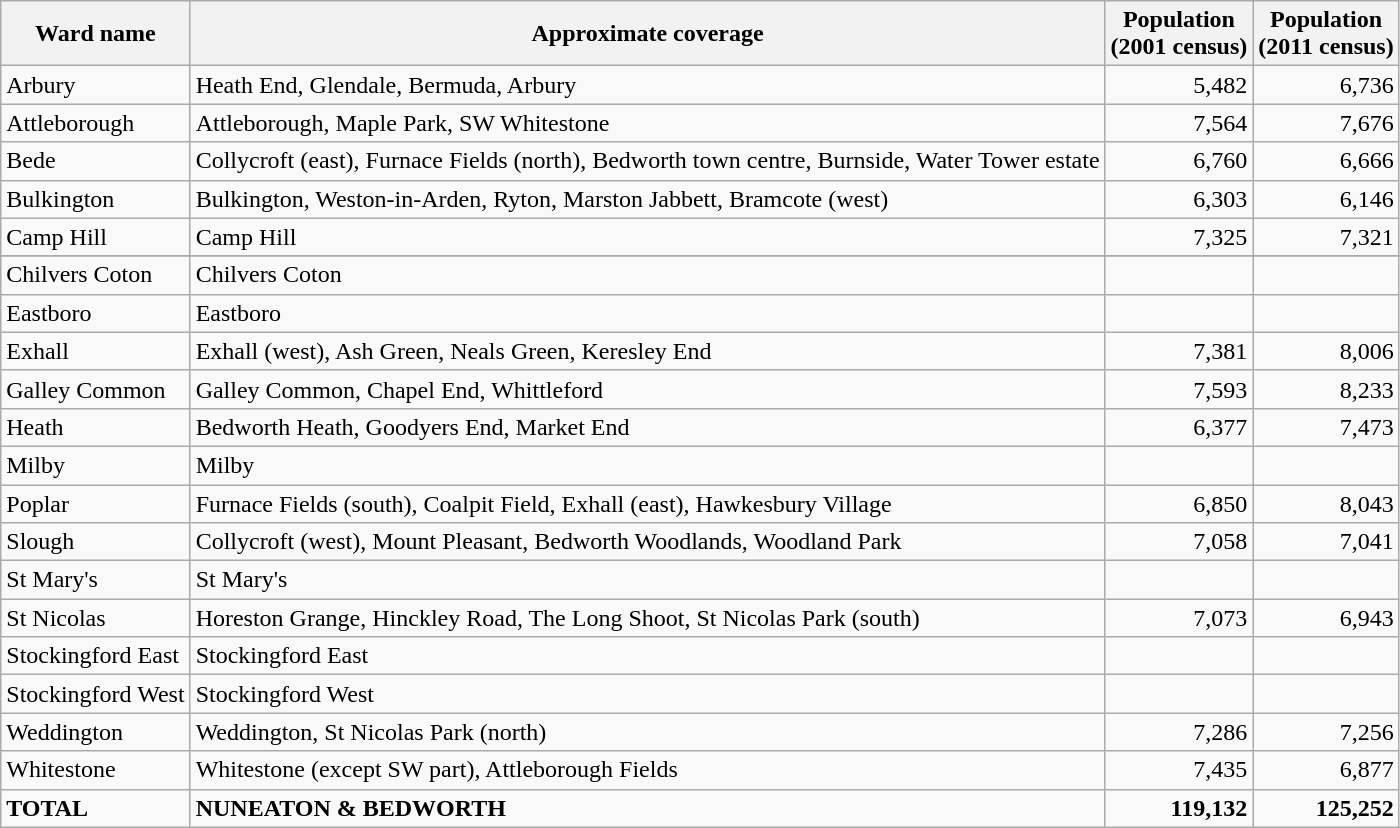<table class="wikitable">
<tr>
<th>Ward name</th>
<th>Approximate coverage</th>
<th>Population<br>(2001 census)</th>
<th>Population<br>(2011 census)</th>
</tr>
<tr>
<td>Arbury</td>
<td>Heath End, Glendale, Bermuda, Arbury</td>
<td style="text-align:right;">5,482</td>
<td style="text-align:right;">6,736</td>
</tr>
<tr>
<td>Attleborough</td>
<td>Attleborough, Maple Park, SW Whitestone</td>
<td style="text-align:right;">7,564</td>
<td style="text-align:right;">7,676</td>
</tr>
<tr>
<td>Bede</td>
<td>Collycroft (east), Furnace Fields (north), Bedworth town centre, Burnside, Water Tower estate</td>
<td style="text-align:right;">6,760</td>
<td style="text-align:right;">6,666</td>
</tr>
<tr>
<td>Bulkington</td>
<td>Bulkington, Weston-in-Arden, Ryton, Marston Jabbett, Bramcote (west)</td>
<td style="text-align:right;">6,303</td>
<td style="text-align:right;">6,146</td>
</tr>
<tr>
<td>Camp Hill</td>
<td>Camp Hill</td>
<td style="text-align:right;">7,325</td>
<td style="text-align:right;">7,321</td>
</tr>
<tr>
</tr>
<tr>
<td>Chilvers Coton</td>
<td>Chilvers Coton</td>
<td style="text-align:right;"></td>
<td style="text-align:right;"></td>
</tr>
<tr>
<td>Eastboro</td>
<td>Eastboro</td>
<td style="text-align:right;"></td>
<td style="text-align:right;"></td>
</tr>
<tr>
<td>Exhall</td>
<td>Exhall (west), Ash Green, Neals Green, Keresley End</td>
<td style="text-align:right;">7,381</td>
<td style="text-align:right;">8,006</td>
</tr>
<tr>
<td>Galley Common</td>
<td>Galley Common, Chapel End, Whittleford</td>
<td style="text-align:right;">7,593</td>
<td style="text-align:right;">8,233</td>
</tr>
<tr>
<td>Heath</td>
<td>Bedworth Heath, Goodyers End, Market End</td>
<td style="text-align:right;">6,377</td>
<td style="text-align:right;">7,473</td>
</tr>
<tr>
<td>Milby</td>
<td>Milby</td>
<td style="text-align:right;"></td>
<td style="text-align:right;"></td>
</tr>
<tr>
<td>Poplar</td>
<td>Furnace Fields (south), Coalpit Field, Exhall (east), Hawkesbury Village</td>
<td style="text-align:right;">6,850</td>
<td style="text-align:right;">8,043</td>
</tr>
<tr>
<td>Slough</td>
<td>Collycroft (west), Mount Pleasant, Bedworth Woodlands, Woodland Park</td>
<td style="text-align:right;">7,058</td>
<td style="text-align:right;">7,041</td>
</tr>
<tr>
<td>St Mary's</td>
<td>St Mary's</td>
<td style="text-align:right;"></td>
<td style="text-align:right;"></td>
</tr>
<tr>
<td>St Nicolas</td>
<td>Horeston Grange, Hinckley Road, The Long Shoot, St Nicolas Park (south)</td>
<td style="text-align:right;">7,073</td>
<td style="text-align:right;">6,943</td>
</tr>
<tr>
<td>Stockingford East</td>
<td>Stockingford East</td>
<td style="text-align:right;"></td>
<td style="text-align:right;"></td>
</tr>
<tr>
<td>Stockingford West</td>
<td>Stockingford West</td>
<td style="text-align:right;"></td>
<td style="text-align:right;"></td>
</tr>
<tr>
<td>Weddington</td>
<td>Weddington, St Nicolas Park (north)</td>
<td style="text-align:right;">7,286</td>
<td style="text-align:right;">7,256</td>
</tr>
<tr>
<td>Whitestone</td>
<td>Whitestone (except SW part), Attleborough Fields</td>
<td style="text-align:right;">7,435</td>
<td style="text-align:right;">6,877</td>
</tr>
<tr>
<td><strong>TOTAL</strong></td>
<td><strong>NUNEATON & BEDWORTH</strong></td>
<td style="text-align:right;"><strong>119,132</strong></td>
<td style="text-align:right;"><strong>125,252</strong></td>
</tr>
</table>
